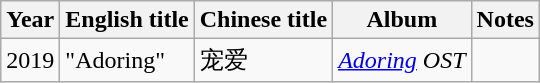<table class="wikitable">
<tr>
<th>Year</th>
<th>English title</th>
<th>Chinese title</th>
<th>Album</th>
<th>Notes</th>
</tr>
<tr>
<td>2019</td>
<td>"Adoring"</td>
<td>宠爱</td>
<td><em><a href='#'>Adoring</a> OST</em></td>
<td></td>
</tr>
</table>
